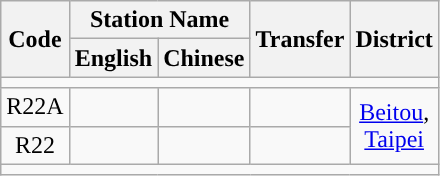<table class="wikitable">
<tr>
<th rowspan=2>Code</th>
<th colspan=2>Station Name</th>
<th rowspan="2">Transfer</th>
<th rowspan="2">District</th>
</tr>
<tr style="text-align:center;">
<th>English</th>
<th>Chinese</th>
</tr>
<tr>
<td colspan="6"></td>
</tr>
<tr style="text-align:center;">
<td><span>R22A</span></td>
<td></td>
<td></td>
<td></td>
<td rowspan="2"><a href='#'>Beitou</a>,<br><a href='#'>Taipei</a></td>
</tr>
<tr style="text-align:center;">
<td><span>R22</span></td>
<td></td>
<td></td>
<td style="text-align:left;"></td>
</tr>
<tr>
<td colspan="6"></td>
</tr>
</table>
